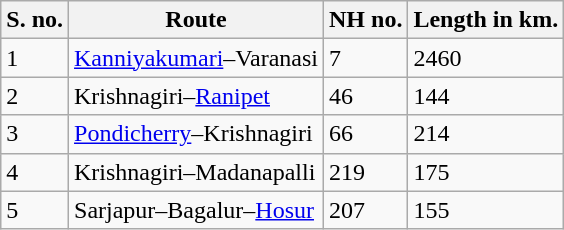<table class="wikitable">
<tr>
<th>S. no.</th>
<th>Route</th>
<th>NH no.</th>
<th>Length in km.</th>
</tr>
<tr>
<td>1</td>
<td><a href='#'>Kanniyakumari</a>–Varanasi</td>
<td>7</td>
<td>2460</td>
</tr>
<tr>
<td>2</td>
<td>Krishnagiri–<a href='#'>Ranipet</a></td>
<td>46</td>
<td>144</td>
</tr>
<tr>
<td>3</td>
<td><a href='#'>Pondicherry</a>–Krishnagiri</td>
<td>66</td>
<td>214</td>
</tr>
<tr>
<td>4</td>
<td>Krishnagiri–Madanapalli</td>
<td>219</td>
<td>175</td>
</tr>
<tr>
<td>5</td>
<td>Sarjapur–Bagalur–<a href='#'>Hosur</a></td>
<td>207</td>
<td>155</td>
</tr>
</table>
